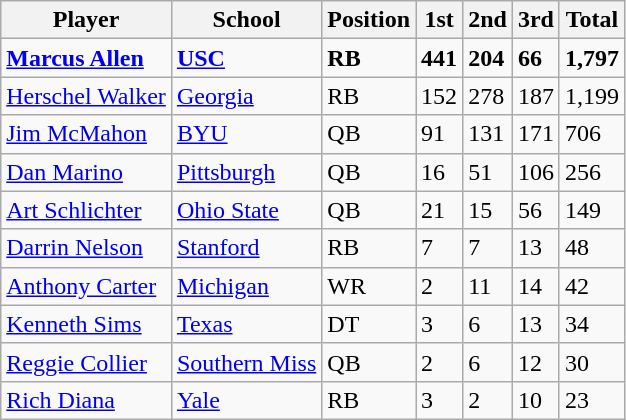<table class="wikitable">
<tr>
<th>Player</th>
<th>School</th>
<th>Position</th>
<th>1st</th>
<th>2nd</th>
<th>3rd</th>
<th>Total</th>
</tr>
<tr>
<td><strong><a href='#'>Marcus Allen</a></strong></td>
<td><strong><a href='#'>USC</a></strong></td>
<td><strong>RB</strong></td>
<td><strong>441</strong></td>
<td><strong>204</strong></td>
<td><strong>66</strong></td>
<td><strong>1,797</strong></td>
</tr>
<tr>
<td><a href='#'>Herschel Walker</a></td>
<td><a href='#'>Georgia</a></td>
<td>RB</td>
<td>152</td>
<td>278</td>
<td>187</td>
<td>1,199</td>
</tr>
<tr>
<td><a href='#'>Jim McMahon</a></td>
<td><a href='#'>BYU</a></td>
<td>QB</td>
<td>91</td>
<td>131</td>
<td>171</td>
<td>706</td>
</tr>
<tr>
<td><a href='#'>Dan Marino</a></td>
<td><a href='#'>Pittsburgh</a></td>
<td>QB</td>
<td>16</td>
<td>51</td>
<td>106</td>
<td>256</td>
</tr>
<tr>
<td><a href='#'>Art Schlichter</a></td>
<td><a href='#'>Ohio State</a></td>
<td>QB</td>
<td>21</td>
<td>15</td>
<td>56</td>
<td>149</td>
</tr>
<tr>
<td><a href='#'>Darrin Nelson</a></td>
<td><a href='#'>Stanford</a></td>
<td>RB</td>
<td>7</td>
<td>7</td>
<td>13</td>
<td>48</td>
</tr>
<tr>
<td><a href='#'>Anthony Carter</a></td>
<td><a href='#'>Michigan</a></td>
<td>WR</td>
<td>2</td>
<td>11</td>
<td>14</td>
<td>42</td>
</tr>
<tr>
<td><a href='#'>Kenneth Sims</a></td>
<td><a href='#'>Texas</a></td>
<td>DT</td>
<td>3</td>
<td>6</td>
<td>13</td>
<td>34</td>
</tr>
<tr>
<td><a href='#'>Reggie Collier</a></td>
<td><a href='#'>Southern Miss</a></td>
<td>QB</td>
<td>2</td>
<td>6</td>
<td>12</td>
<td>30</td>
</tr>
<tr>
<td><a href='#'>Rich Diana</a></td>
<td><a href='#'>Yale</a></td>
<td>RB</td>
<td>3</td>
<td>2</td>
<td>10</td>
<td>23</td>
</tr>
</table>
